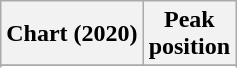<table class="wikitable sortable plainrowheaders" style="text-align:center">
<tr>
<th scope="col">Chart (2020)</th>
<th scope="col">Peak<br> position</th>
</tr>
<tr>
</tr>
<tr>
</tr>
<tr>
</tr>
<tr>
</tr>
<tr>
</tr>
<tr>
</tr>
<tr>
</tr>
<tr>
</tr>
</table>
